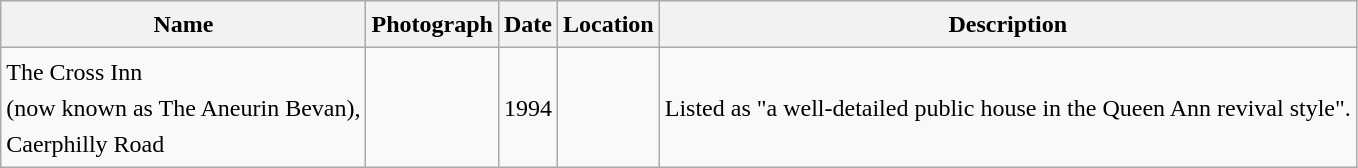<table class="wikitable sortable" style="border:0px;text-align:left;line-height:150%;">
<tr>
<th>Name</th>
<th class="unsortable">Photograph</th>
<th class="unsortable">Date</th>
<th class="unsortable">Location</th>
<th class="unsortable">Description</th>
</tr>
<tr>
<td>The Cross Inn<br>(now known as The Aneurin Bevan),<br>Caerphilly Road</td>
<td></td>
<td>1994</td>
<td><small></small></td>
<td>Listed as "a well-detailed public house in the Queen Ann revival style".</td>
</tr>
<tr>
</tr>
</table>
